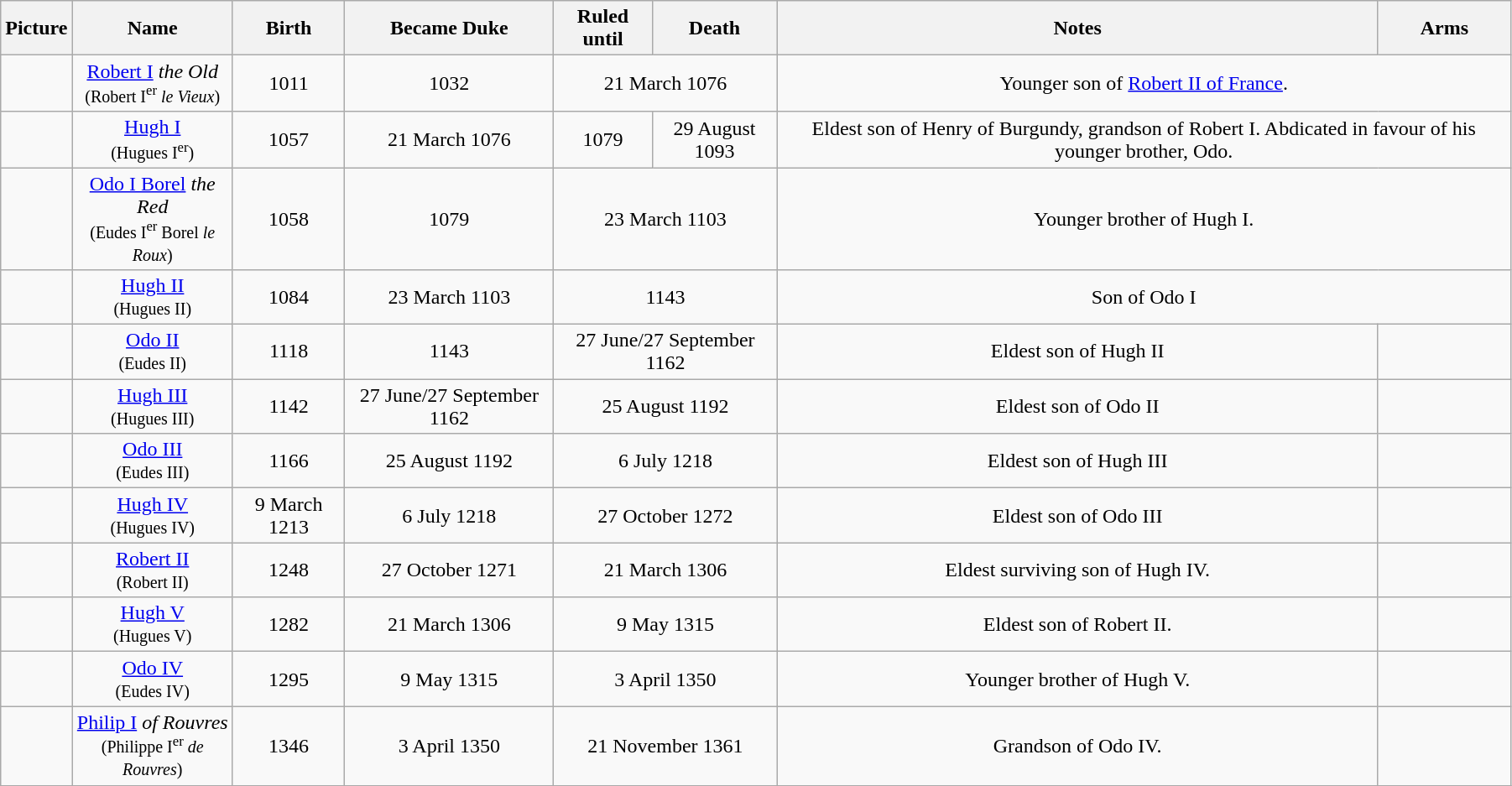<table width=95% class="wikitable">
<tr>
<th>Picture</th>
<th>Name</th>
<th>Birth</th>
<th>Became Duke</th>
<th>Ruled until</th>
<th>Death</th>
<th>Notes</th>
<th>Arms</th>
</tr>
<tr>
<td align=center></td>
<td align=center><a href='#'>Robert I</a> <em>the Old</em> <br><small>(Robert I<sup>er</sup> <em>le Vieux</em>)</small></td>
<td align="center">1011</td>
<td align="center">1032</td>
<td align="center" colspan=2>21 March 1076</td>
<td align="center" colspan=2>Younger son of <a href='#'>Robert II of France</a>.</td>
</tr>
<tr>
<td align=center></td>
<td align=center><a href='#'>Hugh I</a> <br><small>(Hugues I<sup>er</sup>)</small></td>
<td align="center">1057</td>
<td align="center">21 March 1076</td>
<td align="center">1079</td>
<td align="center">29 August 1093</td>
<td align="center" colspan=2>Eldest son of Henry of Burgundy, grandson of Robert I. Abdicated in favour of his younger brother, Odo.</td>
</tr>
<tr>
<td align=center></td>
<td align=center><a href='#'>Odo I Borel</a> <em>the Red</em> <br><small>(Eudes I<sup>er</sup> Borel <em>le Roux</em>)</small></td>
<td align="center">1058</td>
<td align="center">1079</td>
<td align="center" colspan=2>23 March 1103</td>
<td align="center" colspan=2>Younger brother of Hugh I.</td>
</tr>
<tr>
<td align=center></td>
<td align=center><a href='#'>Hugh II</a> <br><small>(Hugues II)</small></td>
<td align="center">1084</td>
<td align="center">23 March 1103</td>
<td align="center" colspan=2>1143</td>
<td align="center" colspan=2>Son of Odo I</td>
</tr>
<tr>
<td align=center></td>
<td align=center><a href='#'>Odo II</a> <br><small>(Eudes II)</small></td>
<td align="center">1118</td>
<td align="center">1143</td>
<td align="center" colspan=2>27 June/27 September 1162</td>
<td align="center">Eldest son of Hugh II</td>
<td align="center"></td>
</tr>
<tr>
<td align=center></td>
<td align=center><a href='#'>Hugh III</a> <br><small>(Hugues III)</small></td>
<td align="center">1142</td>
<td align="center">27 June/27 September 1162</td>
<td align="center" colspan=2>25 August 1192</td>
<td align="center">Eldest son of Odo II</td>
<td align="center"></td>
</tr>
<tr>
<td align=center></td>
<td align=center><a href='#'>Odo III</a> <br><small>(Eudes III)</small></td>
<td align="center">1166</td>
<td align="center">25 August 1192</td>
<td align="center" colspan=2>6 July 1218</td>
<td align="center">Eldest son of Hugh III</td>
<td align="center"></td>
</tr>
<tr>
<td align=center></td>
<td align=center><a href='#'>Hugh IV</a> <br><small>(Hugues IV)</small></td>
<td align="center">9 March 1213</td>
<td align="center">6 July 1218</td>
<td align="center" colspan=2>27 October 1272</td>
<td align="center">Eldest son of Odo III</td>
<td align="center"></td>
</tr>
<tr>
<td align=center></td>
<td align=center><a href='#'>Robert II</a> <br><small>(Robert II)</small></td>
<td align="center">1248</td>
<td align="center">27 October 1271</td>
<td align="center" colspan=2>21 March 1306</td>
<td align="center">Eldest surviving son of Hugh IV.</td>
<td align="center"></td>
</tr>
<tr>
<td align=center></td>
<td align=center><a href='#'>Hugh V</a> <br><small>(Hugues V)</small></td>
<td align="center">1282</td>
<td align="center">21 March 1306</td>
<td align="center" colspan=2>9 May 1315</td>
<td align="center">Eldest son of Robert II.</td>
<td align="center"></td>
</tr>
<tr>
<td align=center></td>
<td align=center><a href='#'>Odo IV</a> <br><small>(Eudes IV)</small></td>
<td align="center">1295</td>
<td align="center">9 May 1315</td>
<td align="center" colspan=2>3 April 1350</td>
<td align="center">Younger brother of Hugh V.</td>
<td align="center"></td>
</tr>
<tr>
<td align=center></td>
<td align=center><a href='#'>Philip I</a> <em>of Rouvres</em> <br><small>(Philippe I<sup>er</sup> <em>de Rouvres</em>)</small></td>
<td align="center">1346</td>
<td align="center">3 April 1350</td>
<td align="center" colspan=2>21 November 1361</td>
<td align="center">Grandson of Odo IV.</td>
<td align="center"></td>
</tr>
<tr>
</tr>
</table>
